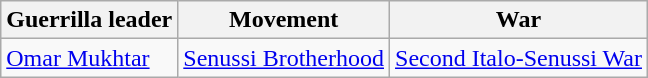<table class="wikitable">
<tr>
<th>Guerrilla leader</th>
<th>Movement</th>
<th>War</th>
</tr>
<tr>
<td><a href='#'>Omar Mukhtar</a></td>
<td><a href='#'>Senussi Brotherhood</a></td>
<td><a href='#'>Second Italo-Senussi War</a></td>
</tr>
</table>
